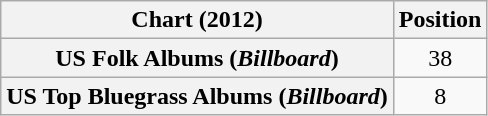<table class="wikitable plainrowheaders">
<tr>
<th scope="col">Chart (2012)</th>
<th scope="col">Position</th>
</tr>
<tr>
<th scope="row">US Folk Albums (<em>Billboard</em>)</th>
<td align=center>38</td>
</tr>
<tr>
<th scope="row">US Top Bluegrass Albums (<em>Billboard</em>)</th>
<td align=center>8</td>
</tr>
</table>
